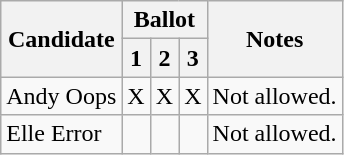<table class="wikitable">
<tr>
<th rowspan=2>Candidate</th>
<th colspan=3>Ballot</th>
<th rowspan=2>Notes</th>
</tr>
<tr>
<th>1</th>
<th>2</th>
<th>3</th>
</tr>
<tr>
<td>Andy Oops</td>
<td>X</td>
<td>X</td>
<td>X</td>
<td>Not allowed.</td>
</tr>
<tr>
<td>Elle Error</td>
<td></td>
<td></td>
<td></td>
<td>Not allowed.</td>
</tr>
</table>
